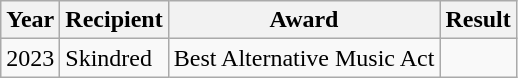<table class="wikitable">
<tr>
<th>Year</th>
<th>Recipient</th>
<th>Award</th>
<th>Result</th>
</tr>
<tr>
<td align="center">2023</td>
<td>Skindred</td>
<td>Best Alternative Music Act</td>
<td></td>
</tr>
</table>
